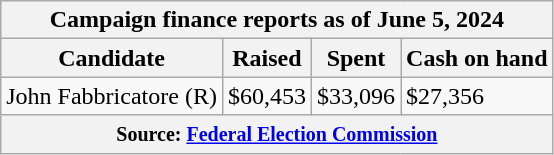<table class="wikitable sortable">
<tr>
<th colspan=4>Campaign finance reports as of June 5, 2024</th>
</tr>
<tr style="text-align:center;">
<th>Candidate</th>
<th>Raised</th>
<th>Spent</th>
<th>Cash on hand</th>
</tr>
<tr>
<td>John Fabbricatore (R)</td>
<td>$60,453</td>
<td>$33,096</td>
<td>$27,356</td>
</tr>
<tr>
<th colspan="4"><small>Source: <a href='#'>Federal Election Commission</a></small></th>
</tr>
</table>
